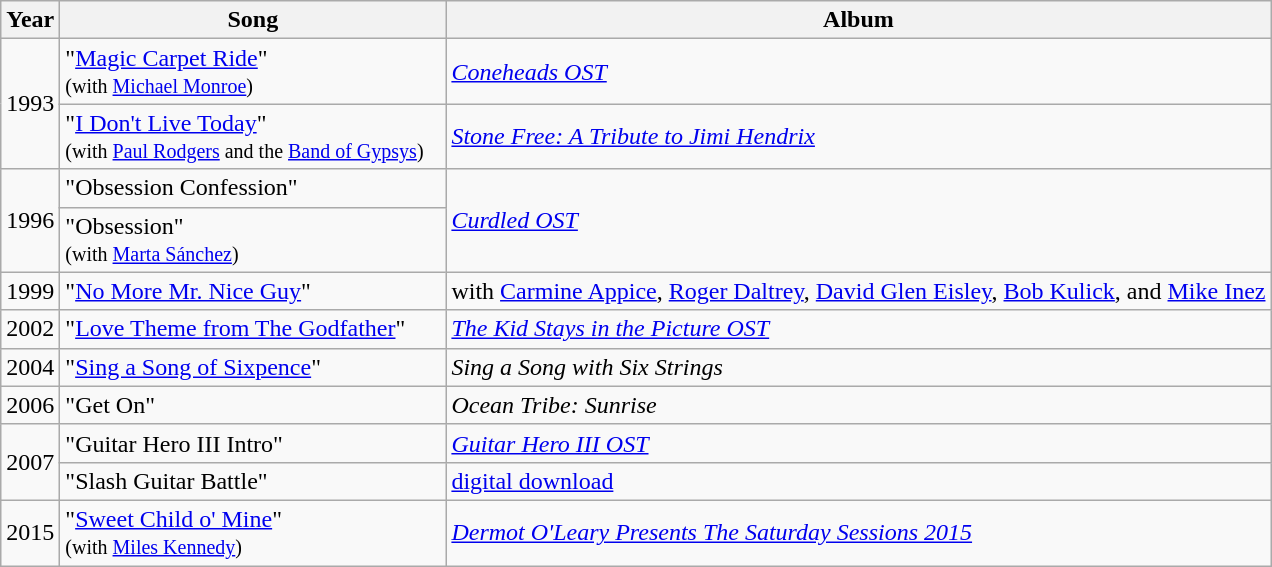<table class="wikitable">
<tr>
<th>Year</th>
<th width="250">Song</th>
<th>Album</th>
</tr>
<tr>
<td rowspan="2">1993</td>
<td>"<a href='#'>Magic Carpet Ride</a>"<br><small>(with <a href='#'>Michael Monroe</a>)</small></td>
<td><em><a href='#'>Coneheads OST</a></em></td>
</tr>
<tr>
<td>"<a href='#'>I Don't Live Today</a>"<br><small>(with <a href='#'>Paul Rodgers</a> and the <a href='#'>Band of Gypsys</a>)</small></td>
<td><em><a href='#'>Stone Free: A Tribute to Jimi Hendrix</a></em></td>
</tr>
<tr>
<td rowspan="2">1996</td>
<td>"Obsession Confession"</td>
<td rowspan="2"><em><a href='#'>Curdled OST</a></em></td>
</tr>
<tr>
<td>"Obsession"<br><small>(with <a href='#'>Marta Sánchez</a>)</small></td>
</tr>
<tr>
<td>1999</td>
<td>"<a href='#'>No More Mr. Nice Guy</a>"</td>
<td>with <a href='#'>Carmine Appice</a>, <a href='#'>Roger Daltrey</a>, <a href='#'>David Glen Eisley</a>, <a href='#'>Bob Kulick</a>, and <a href='#'>Mike Inez</a></td>
</tr>
<tr>
<td>2002</td>
<td>"<a href='#'>Love Theme from The Godfather</a>"</td>
<td><em><a href='#'>The Kid Stays in the Picture OST</a></em></td>
</tr>
<tr>
<td>2004</td>
<td>"<a href='#'>Sing a Song of Sixpence</a>"</td>
<td><em>Sing a Song with Six Strings</em></td>
</tr>
<tr>
<td>2006</td>
<td>"Get On"</td>
<td><em>Ocean Tribe: Sunrise</em></td>
</tr>
<tr>
<td rowspan="2">2007</td>
<td>"Guitar Hero III Intro"</td>
<td><em><a href='#'>Guitar Hero III OST</a></em></td>
</tr>
<tr>
<td>"Slash Guitar Battle"</td>
<td><a href='#'>digital download</a></td>
</tr>
<tr>
<td>2015</td>
<td>"<a href='#'>Sweet Child o' Mine</a>"<br><small>(with <a href='#'>Miles Kennedy</a>)</small></td>
<td><em><a href='#'>Dermot O'Leary Presents The Saturday Sessions 2015</a></em></td>
</tr>
</table>
